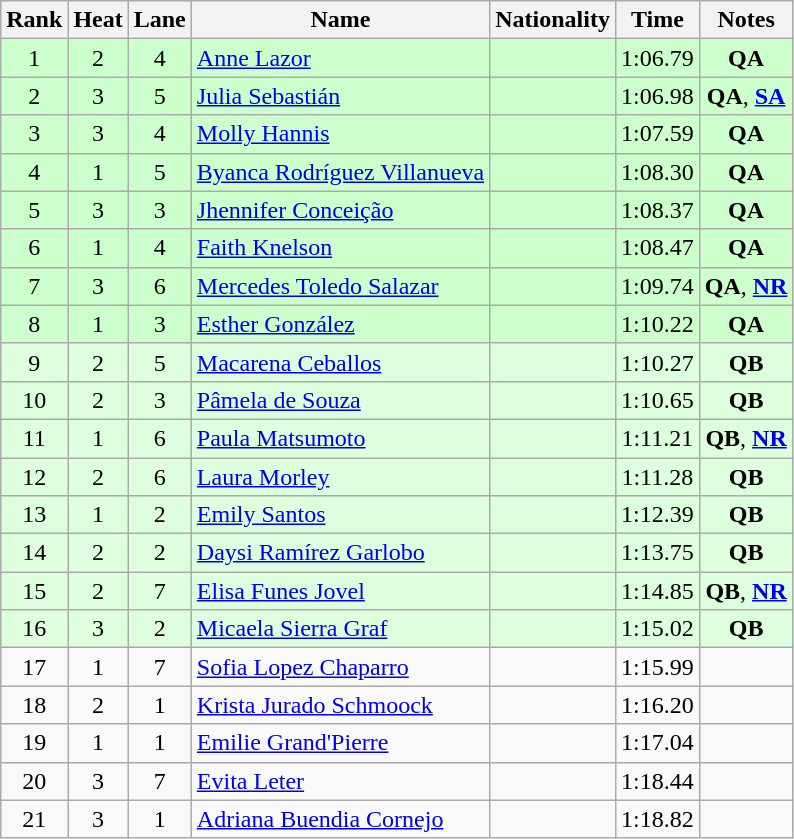<table class="wikitable sortable" style="text-align:center">
<tr>
<th>Rank</th>
<th>Heat</th>
<th>Lane</th>
<th>Name</th>
<th>Nationality</th>
<th>Time</th>
<th>Notes</th>
</tr>
<tr bgcolor=ccffcc>
<td>1</td>
<td>2</td>
<td>4</td>
<td align=left><a href='#'>Anne Lazor</a></td>
<td align=left></td>
<td>1:06.79</td>
<td><strong>QA</strong></td>
</tr>
<tr bgcolor=ccffcc>
<td>2</td>
<td>3</td>
<td>5</td>
<td align=left><a href='#'>Julia Sebastián</a></td>
<td align=left></td>
<td>1:06.98</td>
<td><strong>QA</strong>, <strong><a href='#'>SA</a></strong></td>
</tr>
<tr bgcolor=ccffcc>
<td>3</td>
<td>3</td>
<td>4</td>
<td align=left><a href='#'>Molly Hannis</a></td>
<td align=left></td>
<td>1:07.59</td>
<td><strong>QA</strong></td>
</tr>
<tr bgcolor=ccffcc>
<td>4</td>
<td>1</td>
<td>5</td>
<td align=left><a href='#'>Byanca Rodríguez Villanueva</a></td>
<td align=left></td>
<td>1:08.30</td>
<td><strong>QA</strong></td>
</tr>
<tr bgcolor=ccffcc>
<td>5</td>
<td>3</td>
<td>3</td>
<td align=left><a href='#'>Jhennifer Conceição</a></td>
<td align=left></td>
<td>1:08.37</td>
<td><strong>QA</strong></td>
</tr>
<tr bgcolor=ccffcc>
<td>6</td>
<td>1</td>
<td>4</td>
<td align=left><a href='#'>Faith Knelson</a></td>
<td align=left></td>
<td>1:08.47</td>
<td><strong>QA</strong></td>
</tr>
<tr bgcolor=ccffcc>
<td>7</td>
<td>3</td>
<td>6</td>
<td align=left><a href='#'>Mercedes Toledo Salazar</a></td>
<td align=left></td>
<td>1:09.74</td>
<td><strong>QA</strong>, <strong><a href='#'>NR</a></strong></td>
</tr>
<tr bgcolor=ccffcc>
<td>8</td>
<td>1</td>
<td>3</td>
<td align=left><a href='#'>Esther González</a></td>
<td align=left></td>
<td>1:10.22</td>
<td><strong>QA</strong></td>
</tr>
<tr bgcolor=ddffdd>
<td>9</td>
<td>2</td>
<td>5</td>
<td align=left><a href='#'>Macarena Ceballos</a></td>
<td align=left></td>
<td>1:10.27</td>
<td><strong>QB</strong></td>
</tr>
<tr bgcolor=ddffdd>
<td>10</td>
<td>2</td>
<td>3</td>
<td align=left><a href='#'>Pâmela de Souza</a></td>
<td align=left></td>
<td>1:10.65</td>
<td><strong>QB</strong></td>
</tr>
<tr bgcolor=ddffdd>
<td>11</td>
<td>1</td>
<td>6</td>
<td align=left><a href='#'>Paula Matsumoto</a></td>
<td align=left></td>
<td>1:11.21</td>
<td><strong>QB</strong>, <strong><a href='#'>NR</a></strong></td>
</tr>
<tr bgcolor=ddffdd>
<td>12</td>
<td>2</td>
<td>6</td>
<td align=left><a href='#'>Laura Morley</a></td>
<td align=left></td>
<td>1:11.28</td>
<td><strong>QB</strong></td>
</tr>
<tr bgcolor=ddffdd>
<td>13</td>
<td>1</td>
<td>2</td>
<td align=left><a href='#'>Emily Santos</a></td>
<td align=left></td>
<td>1:12.39</td>
<td><strong>QB</strong></td>
</tr>
<tr bgcolor=ddffdd>
<td>14</td>
<td>2</td>
<td>2</td>
<td align=left><a href='#'>Daysi Ramírez Garlobo</a></td>
<td align=left></td>
<td>1:13.75</td>
<td><strong>QB</strong></td>
</tr>
<tr bgcolor=ddffdd>
<td>15</td>
<td>2</td>
<td>7</td>
<td align=left><a href='#'>Elisa Funes Jovel</a></td>
<td align=left></td>
<td>1:14.85</td>
<td><strong>QB</strong>, <strong><a href='#'>NR</a></strong></td>
</tr>
<tr bgcolor=ddffdd>
<td>16</td>
<td>3</td>
<td>2</td>
<td align=left><a href='#'>Micaela Sierra Graf</a></td>
<td align=left></td>
<td>1:15.02</td>
<td><strong>QB</strong></td>
</tr>
<tr>
<td>17</td>
<td>1</td>
<td>7</td>
<td align=left><a href='#'>Sofia Lopez Chaparro</a></td>
<td align=left></td>
<td>1:15.99</td>
<td></td>
</tr>
<tr>
<td>18</td>
<td>2</td>
<td>1</td>
<td align=left><a href='#'>Krista Jurado Schmoock</a></td>
<td align=left></td>
<td>1:16.20</td>
<td></td>
</tr>
<tr>
<td>19</td>
<td>1</td>
<td>1</td>
<td align=left><a href='#'>Emilie Grand'Pierre</a></td>
<td align=left></td>
<td>1:17.04</td>
<td></td>
</tr>
<tr>
<td>20</td>
<td>3</td>
<td>7</td>
<td align=left><a href='#'>Evita Leter</a></td>
<td align=left></td>
<td>1:18.44</td>
<td></td>
</tr>
<tr>
<td>21</td>
<td>3</td>
<td>1</td>
<td align=left><a href='#'>Adriana Buendia Cornejo</a></td>
<td align=left></td>
<td>1:18.82</td>
<td></td>
</tr>
</table>
